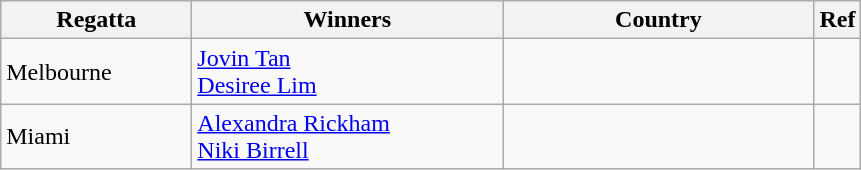<table class="wikitable">
<tr>
<th width=120>Regatta</th>
<th style="width:200px;">Winners</th>
<th style="width:200px;">Country</th>
<th>Ref</th>
</tr>
<tr>
<td>Melbourne</td>
<td><a href='#'>Jovin Tan</a><br><a href='#'>Desiree Lim</a></td>
<td></td>
<td></td>
</tr>
<tr>
<td>Miami</td>
<td><a href='#'>Alexandra Rickham</a><br><a href='#'>Niki Birrell</a></td>
<td></td>
<td></td>
</tr>
</table>
